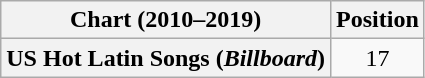<table class="wikitable plainrowheaders" style="text-align:center">
<tr>
<th scope="col">Chart (2010–2019)</th>
<th scope="col">Position</th>
</tr>
<tr>
<th scope="row">US Hot Latin Songs (<em>Billboard</em>)</th>
<td>17</td>
</tr>
</table>
